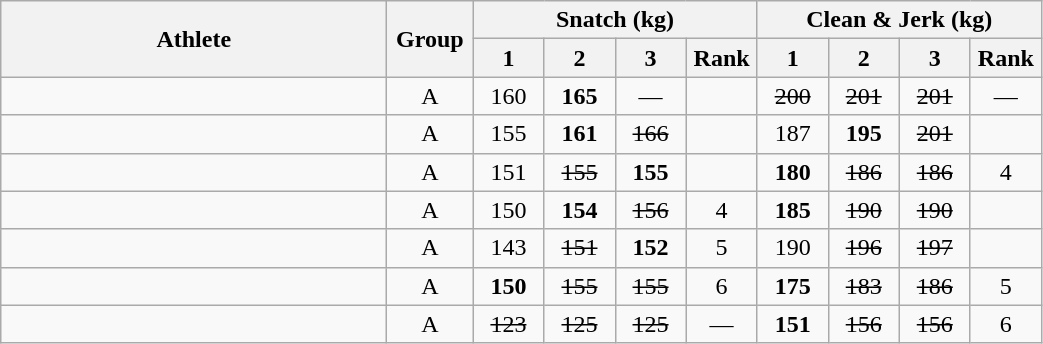<table class = "wikitable" style="text-align:center;">
<tr>
<th rowspan=2 width=250>Athlete</th>
<th rowspan=2 width=50>Group</th>
<th colspan=4>Snatch (kg)</th>
<th colspan=4>Clean & Jerk (kg)</th>
</tr>
<tr>
<th width=40>1</th>
<th width=40>2</th>
<th width=40>3</th>
<th width=40>Rank</th>
<th width=40>1</th>
<th width=40>2</th>
<th width=40>3</th>
<th width=40>Rank</th>
</tr>
<tr>
<td align=left></td>
<td>A</td>
<td>160</td>
<td><strong>165</strong></td>
<td>—</td>
<td></td>
<td><s>200</s></td>
<td><s>201</s></td>
<td><s>201</s></td>
<td>—</td>
</tr>
<tr>
<td align=left></td>
<td>A</td>
<td>155</td>
<td><strong>161</strong></td>
<td><s>166</s></td>
<td></td>
<td>187</td>
<td><strong>195</strong></td>
<td><s>201</s></td>
<td></td>
</tr>
<tr>
<td align=left></td>
<td>A</td>
<td>151</td>
<td><s>155</s></td>
<td><strong>155</strong></td>
<td></td>
<td><strong>180</strong></td>
<td><s>186</s></td>
<td><s>186</s></td>
<td>4</td>
</tr>
<tr>
<td align=left></td>
<td>A</td>
<td>150</td>
<td><strong>154</strong></td>
<td><s>156</s></td>
<td>4</td>
<td><strong>185</strong></td>
<td><s>190</s></td>
<td><s>190</s></td>
<td></td>
</tr>
<tr>
<td align=left></td>
<td>A</td>
<td>143</td>
<td><s>151</s></td>
<td><strong>152</strong></td>
<td>5</td>
<td>190</td>
<td><s>196</s></td>
<td><s>197</s></td>
<td></td>
</tr>
<tr>
<td align=left></td>
<td>A</td>
<td><strong>150</strong></td>
<td><s>155</s></td>
<td><s>155</s></td>
<td>6</td>
<td><strong>175</strong></td>
<td><s>183</s></td>
<td><s>186</s></td>
<td>5</td>
</tr>
<tr>
<td align=left></td>
<td>A</td>
<td><s>123</s></td>
<td><s>125</s></td>
<td><s>125</s></td>
<td>—</td>
<td><strong>151</strong></td>
<td><s>156</s></td>
<td><s>156</s></td>
<td>6</td>
</tr>
</table>
